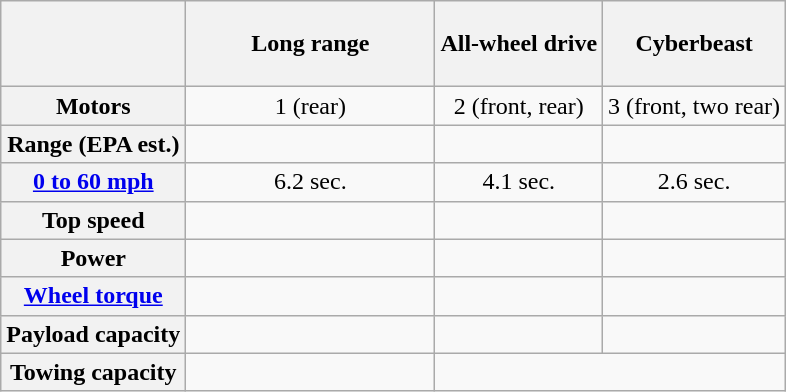<table class="wikitable" style="text-align:center;">
<tr>
<th></th>
<th><blockquote>Long range</blockquote></th>
<th>All-wheel drive</th>
<th>Cyberbeast</th>
</tr>
<tr>
<th>Motors</th>
<td>1 (rear)</td>
<td>2 (front, rear)</td>
<td>3 (front, two rear)</td>
</tr>
<tr>
<th>Range (EPA est.)</th>
<td></td>
<td></td>
<td></td>
</tr>
<tr>
<th><a href='#'>0 to 60&nbsp;mph</a></th>
<td>6.2 sec.</td>
<td>4.1 sec.</td>
<td>2.6 sec.</td>
</tr>
<tr>
<th>Top speed</th>
<td></td>
<td></td>
<td></td>
</tr>
<tr>
<th>Power</th>
<td></td>
<td></td>
<td></td>
</tr>
<tr>
<th><a href='#'>Wheel torque</a></th>
<td></td>
<td></td>
<td></td>
</tr>
<tr>
<th>Payload capacity</th>
<td></td>
<td></td>
<td></td>
</tr>
<tr>
<th>Towing capacity</th>
<td></td>
<td colspan=2></td>
</tr>
</table>
